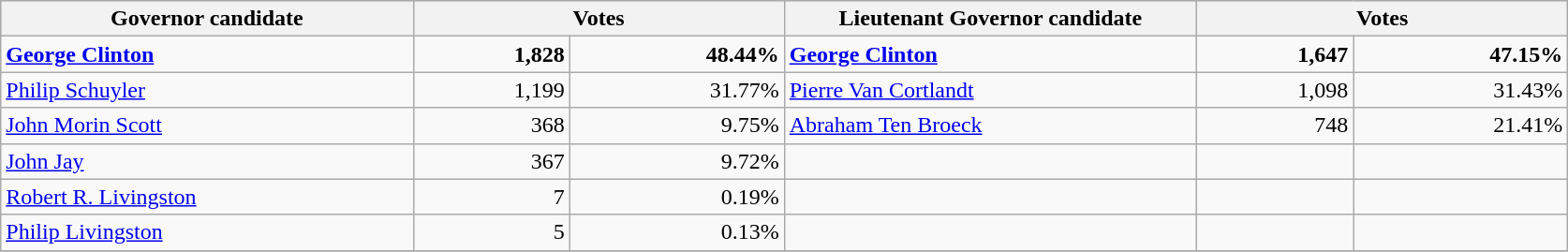<table class=wikitable>
<tr bgcolor=lightgrey>
<th width="20%">Governor candidate</th>
<th width="18%" colspan="2">Votes</th>
<th width="20%">Lieutenant Governor candidate</th>
<th width="18%" colspan="2">Votes</th>
</tr>
<tr>
<td><strong><a href='#'>George Clinton</a></strong></td>
<td align="right"><strong>1,828</strong></td>
<td align="right"><strong>48.44%</strong></td>
<td><strong><a href='#'>George Clinton</a></strong></td>
<td align="right"><strong>1,647</strong></td>
<td align="right"><strong>47.15%</strong></td>
</tr>
<tr>
<td><a href='#'>Philip Schuyler</a></td>
<td align="right">1,199</td>
<td align="right">31.77%</td>
<td><a href='#'>Pierre Van Cortlandt</a></td>
<td align="right">1,098</td>
<td align="right">31.43%</td>
</tr>
<tr>
<td><a href='#'>John Morin Scott</a></td>
<td align="right">368</td>
<td align="right">9.75%</td>
<td><a href='#'>Abraham Ten Broeck</a></td>
<td align="right">748</td>
<td align="right">21.41%</td>
</tr>
<tr>
<td><a href='#'>John Jay</a></td>
<td align="right">367</td>
<td align="right">9.72%</td>
<td></td>
<td></td>
<td></td>
</tr>
<tr>
<td><a href='#'>Robert R. Livingston</a></td>
<td align="right">7</td>
<td align="right">0.19%</td>
<td></td>
<td></td>
<td></td>
</tr>
<tr>
<td><a href='#'>Philip Livingston</a></td>
<td align="right">5</td>
<td align="right">0.13%</td>
<td></td>
<td></td>
<td></td>
</tr>
<tr>
</tr>
</table>
